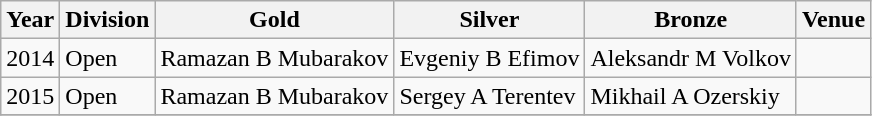<table class="wikitable sortable" style="text-align: left;">
<tr>
<th>Year</th>
<th>Division</th>
<th> Gold</th>
<th> Silver</th>
<th> Bronze</th>
<th>Venue</th>
</tr>
<tr>
<td>2014</td>
<td>Open</td>
<td>Ramazan B Mubarakov</td>
<td>Evgeniy B Efimov</td>
<td>Aleksandr M Volkov</td>
<td></td>
</tr>
<tr>
<td>2015</td>
<td>Open</td>
<td>Ramazan B Mubarakov</td>
<td>Sergey A Terentev</td>
<td>Mikhail A Ozerskiy</td>
<td></td>
</tr>
<tr>
</tr>
</table>
